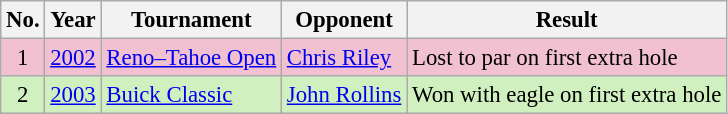<table class="wikitable" style="font-size:95%;">
<tr>
<th>No.</th>
<th>Year</th>
<th>Tournament</th>
<th>Opponent</th>
<th>Result</th>
</tr>
<tr style="background:#F2C1D1;">
<td align=center>1</td>
<td><a href='#'>2002</a></td>
<td><a href='#'>Reno–Tahoe Open</a></td>
<td> <a href='#'>Chris Riley</a></td>
<td>Lost to par on first extra hole</td>
</tr>
<tr style="background:#D0F0C0;">
<td align=center>2</td>
<td><a href='#'>2003</a></td>
<td><a href='#'>Buick Classic</a></td>
<td> <a href='#'>John Rollins</a></td>
<td>Won with eagle on first extra hole</td>
</tr>
</table>
